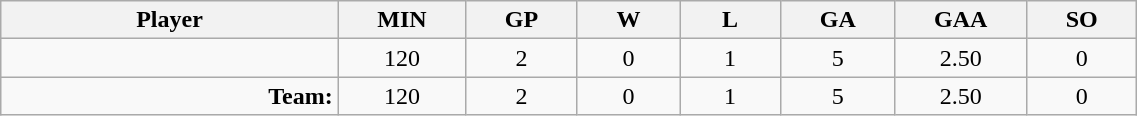<table class="wikitable sortable" width="60%">
<tr>
<th bgcolor="#DDDDFF" width="10%">Player</th>
<th width="3%" bgcolor="#DDDDFF" title="Minutes played">MIN</th>
<th width="3%" bgcolor="#DDDDFF" title="Games played in">GP</th>
<th width="3%" bgcolor="#DDDDFF" title="Wins">W</th>
<th width="3%" bgcolor="#DDDDFF"title="Losses">L</th>
<th width="3%" bgcolor="#DDDDFF" title="Goals against">GA</th>
<th width="3%" bgcolor="#DDDDFF" title="Goals against average">GAA</th>
<th width="3%" bgcolor="#DDDDFF" title="Shut-outs">SO</th>
</tr>
<tr align="center">
<td align="right"></td>
<td>120</td>
<td>2</td>
<td>0</td>
<td>1</td>
<td>5</td>
<td>2.50</td>
<td>0</td>
</tr>
<tr align="center">
<td align="right"><strong>Team:</strong></td>
<td>120</td>
<td>2</td>
<td>0</td>
<td>1</td>
<td>5</td>
<td>2.50</td>
<td>0</td>
</tr>
</table>
